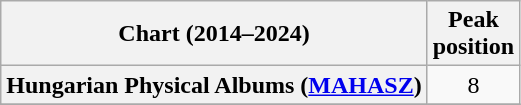<table class="wikitable sortable plainrowheaders">
<tr>
<th>Chart (2014–2024)</th>
<th>Peak<br>position</th>
</tr>
<tr>
<th scope="row">Hungarian Physical Albums (<a href='#'>MAHASZ</a>)</th>
<td style="text-align:center;">8</td>
</tr>
<tr>
</tr>
</table>
